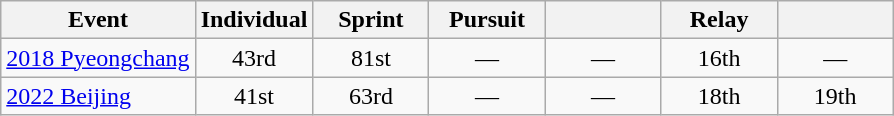<table class="wikitable" style="text-align: center;">
<tr ">
<th>Event</th>
<th style="width:70px;">Individual</th>
<th style="width:70px;">Sprint</th>
<th style="width:70px;">Pursuit</th>
<th style="width:70px;"></th>
<th style="width:70px;">Relay</th>
<th style="width:70px;"></th>
</tr>
<tr>
<td align="left"> <a href='#'>2018 Pyeongchang</a></td>
<td>43rd</td>
<td>81st</td>
<td>—</td>
<td>—</td>
<td>16th</td>
<td>—</td>
</tr>
<tr>
<td align="left"> <a href='#'>2022 Beijing</a></td>
<td>41st</td>
<td>63rd</td>
<td>—</td>
<td>—</td>
<td>18th</td>
<td>19th</td>
</tr>
</table>
